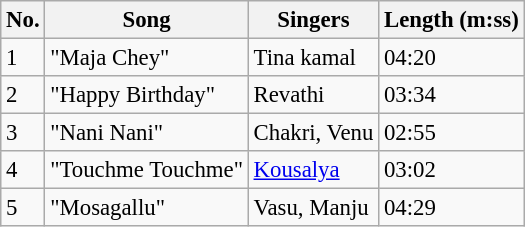<table class="wikitable" style="font-size:95%;">
<tr>
<th>No.</th>
<th>Song</th>
<th>Singers</th>
<th>Length (m:ss)</th>
</tr>
<tr>
<td>1</td>
<td>"Maja Chey"</td>
<td>Tina kamal</td>
<td>04:20</td>
</tr>
<tr>
<td>2</td>
<td>"Happy Birthday"</td>
<td>Revathi</td>
<td>03:34</td>
</tr>
<tr>
<td>3</td>
<td>"Nani Nani"</td>
<td>Chakri, Venu</td>
<td>02:55</td>
</tr>
<tr>
<td>4</td>
<td>"Touchme Touchme"</td>
<td><a href='#'>Kousalya</a></td>
<td>03:02</td>
</tr>
<tr>
<td>5</td>
<td>"Mosagallu"</td>
<td>Vasu, Manju</td>
<td>04:29</td>
</tr>
</table>
